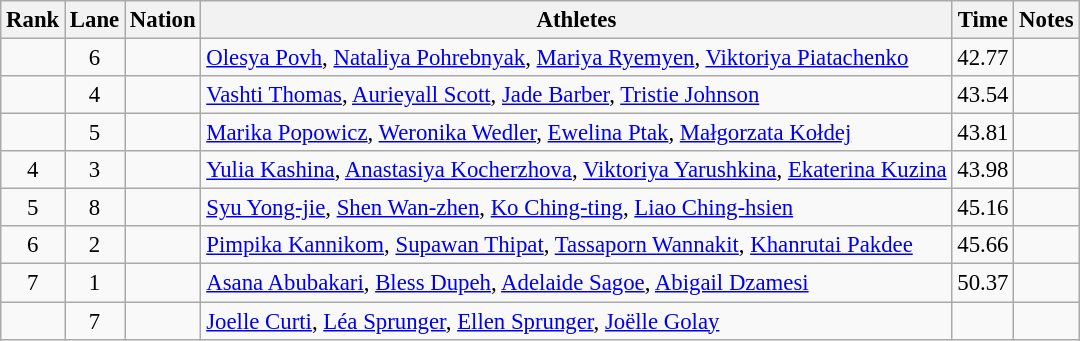<table class="wikitable sortable" style="text-align:center;font-size:95%">
<tr>
<th>Rank</th>
<th>Lane</th>
<th>Nation</th>
<th>Athletes</th>
<th>Time</th>
<th>Notes</th>
</tr>
<tr>
<td></td>
<td>6</td>
<td align=left></td>
<td align=left><a href='#'>Olesya Povh</a>, <a href='#'>Nataliya Pohrebnyak</a>, <a href='#'>Mariya Ryemyen</a>, <a href='#'>Viktoriya Piatachenko</a></td>
<td>42.77</td>
<td></td>
</tr>
<tr>
<td></td>
<td>4</td>
<td align=left></td>
<td align=left><a href='#'>Vashti Thomas</a>, <a href='#'>Aurieyall Scott</a>, <a href='#'>Jade Barber</a>, <a href='#'>Tristie Johnson</a></td>
<td>43.54</td>
<td></td>
</tr>
<tr>
<td></td>
<td>5</td>
<td align=left></td>
<td align=left><a href='#'>Marika Popowicz</a>, <a href='#'>Weronika Wedler</a>, <a href='#'>Ewelina Ptak</a>, <a href='#'>Małgorzata Kołdej</a></td>
<td>43.81</td>
<td></td>
</tr>
<tr>
<td>4</td>
<td>3</td>
<td align=left></td>
<td align=left><a href='#'>Yulia Kashina</a>, <a href='#'>Anastasiya Kocherzhova</a>, <a href='#'>Viktoriya Yarushkina</a>, <a href='#'>Ekaterina Kuzina</a></td>
<td>43.98</td>
<td></td>
</tr>
<tr>
<td>5</td>
<td>8</td>
<td align=left></td>
<td align=left><a href='#'>Syu Yong-jie</a>, <a href='#'>Shen Wan-zhen</a>, <a href='#'>Ko Ching-ting</a>, <a href='#'>Liao Ching-hsien</a></td>
<td>45.16</td>
<td></td>
</tr>
<tr>
<td>6</td>
<td>2</td>
<td align=left></td>
<td align=left><a href='#'>Pimpika Kannikom</a>, <a href='#'>Supawan Thipat</a>, <a href='#'>Tassaporn Wannakit</a>, <a href='#'>Khanrutai Pakdee</a></td>
<td>45.66</td>
<td></td>
</tr>
<tr>
<td>7</td>
<td>1</td>
<td align=left></td>
<td align=left><a href='#'>Asana Abubakari</a>, <a href='#'>Bless Dupeh</a>, <a href='#'>Adelaide Sagoe</a>, <a href='#'>Abigail Dzamesi</a></td>
<td>50.37</td>
<td></td>
</tr>
<tr>
<td></td>
<td>7</td>
<td align=left></td>
<td align=left><a href='#'>Joelle Curti</a>, <a href='#'>Léa Sprunger</a>, <a href='#'>Ellen Sprunger</a>, <a href='#'>Joëlle Golay</a></td>
<td></td>
<td></td>
</tr>
</table>
